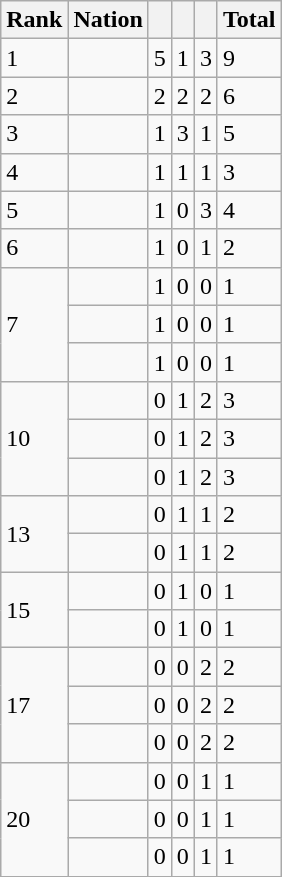<table class=wikitable>
<tr>
<th>Rank</th>
<th>Nation</th>
<th></th>
<th></th>
<th></th>
<th>Total</th>
</tr>
<tr>
<td>1</td>
<td></td>
<td>5</td>
<td>1</td>
<td>3</td>
<td>9</td>
</tr>
<tr>
<td>2</td>
<td></td>
<td>2</td>
<td>2</td>
<td>2</td>
<td>6</td>
</tr>
<tr>
<td>3</td>
<td></td>
<td>1</td>
<td>3</td>
<td>1</td>
<td>5</td>
</tr>
<tr>
<td>4</td>
<td></td>
<td>1</td>
<td>1</td>
<td>1</td>
<td>3</td>
</tr>
<tr>
<td>5</td>
<td></td>
<td>1</td>
<td>0</td>
<td>3</td>
<td>4</td>
</tr>
<tr>
<td>6</td>
<td></td>
<td>1</td>
<td>0</td>
<td>1</td>
<td>2</td>
</tr>
<tr>
<td rowspan=3>7</td>
<td></td>
<td>1</td>
<td>0</td>
<td>0</td>
<td>1</td>
</tr>
<tr>
<td></td>
<td>1</td>
<td>0</td>
<td>0</td>
<td>1</td>
</tr>
<tr>
<td></td>
<td>1</td>
<td>0</td>
<td>0</td>
<td>1</td>
</tr>
<tr>
<td rowspan=3>10</td>
<td></td>
<td>0</td>
<td>1</td>
<td>2</td>
<td>3</td>
</tr>
<tr>
<td></td>
<td>0</td>
<td>1</td>
<td>2</td>
<td>3</td>
</tr>
<tr>
<td></td>
<td>0</td>
<td>1</td>
<td>2</td>
<td>3</td>
</tr>
<tr>
<td rowspan=2>13</td>
<td></td>
<td>0</td>
<td>1</td>
<td>1</td>
<td>2</td>
</tr>
<tr>
<td></td>
<td>0</td>
<td>1</td>
<td>1</td>
<td>2</td>
</tr>
<tr>
<td rowspan=2>15</td>
<td></td>
<td>0</td>
<td>1</td>
<td>0</td>
<td>1</td>
</tr>
<tr>
<td></td>
<td>0</td>
<td>1</td>
<td>0</td>
<td>1</td>
</tr>
<tr>
<td rowspan=3>17</td>
<td></td>
<td>0</td>
<td>0</td>
<td>2</td>
<td>2</td>
</tr>
<tr>
<td></td>
<td>0</td>
<td>0</td>
<td>2</td>
<td>2</td>
</tr>
<tr>
<td></td>
<td>0</td>
<td>0</td>
<td>2</td>
<td>2</td>
</tr>
<tr>
<td rowspan=3>20</td>
<td></td>
<td>0</td>
<td>0</td>
<td>1</td>
<td>1</td>
</tr>
<tr>
<td></td>
<td>0</td>
<td>0</td>
<td>1</td>
<td>1</td>
</tr>
<tr>
<td></td>
<td>0</td>
<td>0</td>
<td>1</td>
<td>1</td>
</tr>
<tr>
</tr>
</table>
